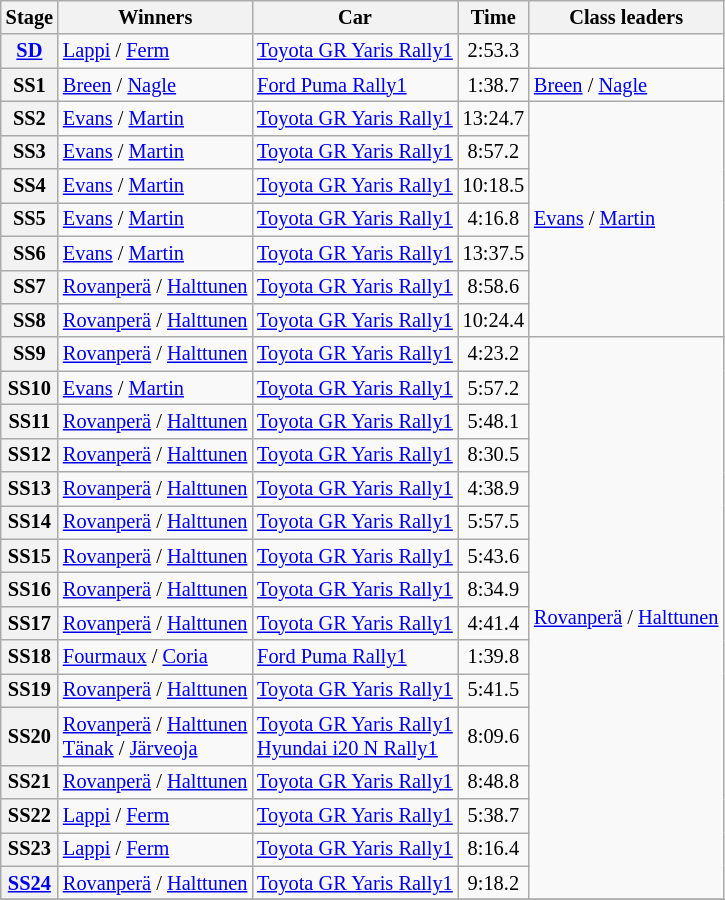<table class="wikitable" style="font-size:85%">
<tr>
<th>Stage</th>
<th>Winners</th>
<th>Car</th>
<th>Time</th>
<th>Class leaders</th>
</tr>
<tr>
<th><a href='#'>SD</a></th>
<td><a href='#'>Lappi</a> / <a href='#'>Ferm</a></td>
<td><a href='#'>Toyota GR Yaris Rally1</a></td>
<td align="center">2:53.3</td>
<td></td>
</tr>
<tr>
<th>SS1</th>
<td><a href='#'>Breen</a> / <a href='#'>Nagle</a></td>
<td><a href='#'>Ford Puma Rally1</a></td>
<td align="center">1:38.7</td>
<td><a href='#'>Breen</a> / <a href='#'>Nagle</a></td>
</tr>
<tr>
<th>SS2</th>
<td><a href='#'>Evans</a> / <a href='#'>Martin</a></td>
<td><a href='#'>Toyota GR Yaris Rally1</a></td>
<td align="center">13:24.7</td>
<td rowspan="7"><a href='#'>Evans</a> / <a href='#'>Martin</a></td>
</tr>
<tr>
<th>SS3</th>
<td><a href='#'>Evans</a> / <a href='#'>Martin</a></td>
<td><a href='#'>Toyota GR Yaris Rally1</a></td>
<td align="center">8:57.2</td>
</tr>
<tr>
<th>SS4</th>
<td><a href='#'>Evans</a> / <a href='#'>Martin</a></td>
<td><a href='#'>Toyota GR Yaris Rally1</a></td>
<td align="center">10:18.5</td>
</tr>
<tr>
<th>SS5</th>
<td><a href='#'>Evans</a> / <a href='#'>Martin</a></td>
<td><a href='#'>Toyota GR Yaris Rally1</a></td>
<td align="center">4:16.8</td>
</tr>
<tr>
<th>SS6</th>
<td><a href='#'>Evans</a> / <a href='#'>Martin</a></td>
<td><a href='#'>Toyota GR Yaris Rally1</a></td>
<td align="center">13:37.5</td>
</tr>
<tr>
<th>SS7</th>
<td><a href='#'>Rovanperä</a> / <a href='#'>Halttunen</a></td>
<td><a href='#'>Toyota GR Yaris Rally1</a></td>
<td align="center">8:58.6</td>
</tr>
<tr>
<th>SS8</th>
<td><a href='#'>Rovanperä</a> / <a href='#'>Halttunen</a></td>
<td><a href='#'>Toyota GR Yaris Rally1</a></td>
<td align="center">10:24.4</td>
</tr>
<tr>
<th>SS9</th>
<td><a href='#'>Rovanperä</a> / <a href='#'>Halttunen</a></td>
<td><a href='#'>Toyota GR Yaris Rally1</a></td>
<td align="center">4:23.2</td>
<td rowspan="16"><a href='#'>Rovanperä</a> / <a href='#'>Halttunen</a></td>
</tr>
<tr>
<th>SS10</th>
<td><a href='#'>Evans</a> / <a href='#'>Martin</a></td>
<td><a href='#'>Toyota GR Yaris Rally1</a></td>
<td align="center">5:57.2</td>
</tr>
<tr>
<th>SS11</th>
<td><a href='#'>Rovanperä</a> / <a href='#'>Halttunen</a></td>
<td><a href='#'>Toyota GR Yaris Rally1</a></td>
<td align="center">5:48.1</td>
</tr>
<tr>
<th>SS12</th>
<td><a href='#'>Rovanperä</a> / <a href='#'>Halttunen</a></td>
<td><a href='#'>Toyota GR Yaris Rally1</a></td>
<td align="center">8:30.5</td>
</tr>
<tr>
<th>SS13</th>
<td><a href='#'>Rovanperä</a> / <a href='#'>Halttunen</a></td>
<td><a href='#'>Toyota GR Yaris Rally1</a></td>
<td align="center">4:38.9</td>
</tr>
<tr>
<th>SS14</th>
<td><a href='#'>Rovanperä</a> / <a href='#'>Halttunen</a></td>
<td><a href='#'>Toyota GR Yaris Rally1</a></td>
<td align="center">5:57.5</td>
</tr>
<tr>
<th>SS15</th>
<td><a href='#'>Rovanperä</a> / <a href='#'>Halttunen</a></td>
<td><a href='#'>Toyota GR Yaris Rally1</a></td>
<td align="center">5:43.6</td>
</tr>
<tr>
<th>SS16</th>
<td><a href='#'>Rovanperä</a> / <a href='#'>Halttunen</a></td>
<td><a href='#'>Toyota GR Yaris Rally1</a></td>
<td align="center">8:34.9</td>
</tr>
<tr>
<th>SS17</th>
<td><a href='#'>Rovanperä</a> / <a href='#'>Halttunen</a></td>
<td><a href='#'>Toyota GR Yaris Rally1</a></td>
<td align="center">4:41.4</td>
</tr>
<tr>
<th>SS18</th>
<td><a href='#'>Fourmaux</a> / <a href='#'>Coria</a></td>
<td><a href='#'>Ford Puma Rally1</a></td>
<td align="center">1:39.8</td>
</tr>
<tr>
<th>SS19</th>
<td><a href='#'>Rovanperä</a> / <a href='#'>Halttunen</a></td>
<td><a href='#'>Toyota GR Yaris Rally1</a></td>
<td align="center">5:41.5</td>
</tr>
<tr>
<th>SS20</th>
<td><a href='#'>Rovanperä</a> / <a href='#'>Halttunen</a><br><a href='#'>Tänak</a> / <a href='#'>Järveoja</a></td>
<td><a href='#'>Toyota GR Yaris Rally1</a><br><a href='#'>Hyundai i20 N Rally1</a></td>
<td align="center">8:09.6</td>
</tr>
<tr>
<th>SS21</th>
<td><a href='#'>Rovanperä</a> / <a href='#'>Halttunen</a></td>
<td><a href='#'>Toyota GR Yaris Rally1</a></td>
<td align="center">8:48.8</td>
</tr>
<tr>
<th>SS22</th>
<td><a href='#'>Lappi</a> / <a href='#'>Ferm</a></td>
<td><a href='#'>Toyota GR Yaris Rally1</a></td>
<td align="center">5:38.7</td>
</tr>
<tr>
<th>SS23</th>
<td><a href='#'>Lappi</a> / <a href='#'>Ferm</a></td>
<td><a href='#'>Toyota GR Yaris Rally1</a></td>
<td align="center">8:16.4</td>
</tr>
<tr>
<th><a href='#'>SS24</a></th>
<td><a href='#'>Rovanperä</a> / <a href='#'>Halttunen</a></td>
<td><a href='#'>Toyota GR Yaris Rally1</a></td>
<td align="center">9:18.2</td>
</tr>
<tr>
</tr>
</table>
